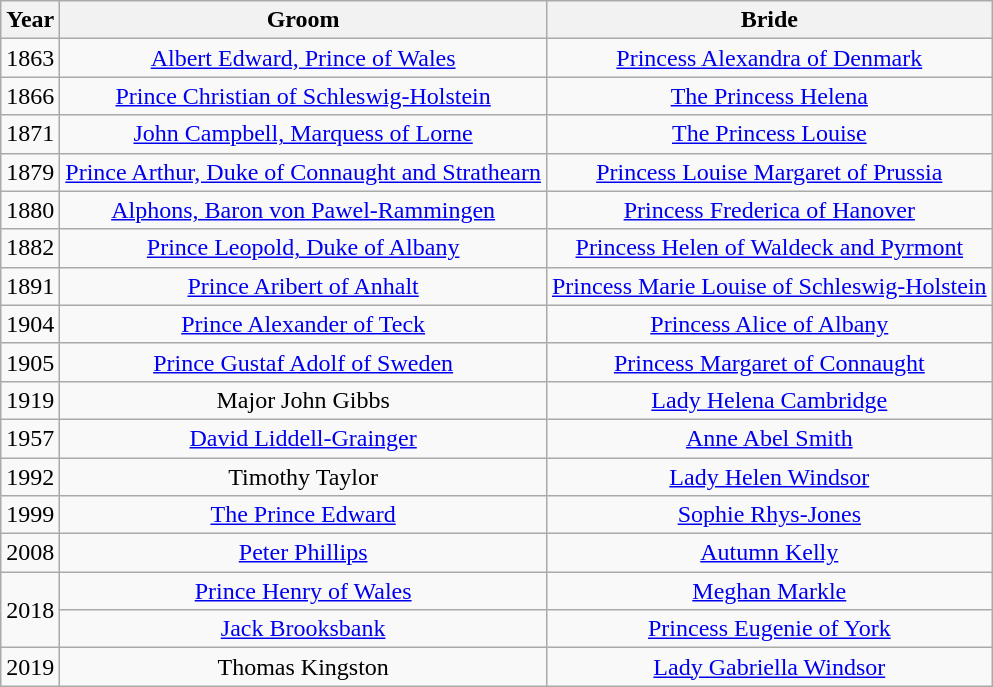<table class="wikitable" style="text-align:center">
<tr>
<th>Year</th>
<th>Groom</th>
<th>Bride</th>
</tr>
<tr>
<td>1863</td>
<td><a href='#'>Albert Edward, Prince of Wales</a></td>
<td><a href='#'>Princess Alexandra of Denmark</a></td>
</tr>
<tr>
<td>1866</td>
<td><a href='#'>Prince Christian of Schleswig-Holstein</a></td>
<td><a href='#'>The Princess Helena</a></td>
</tr>
<tr>
<td>1871</td>
<td><a href='#'>John Campbell, Marquess of Lorne</a></td>
<td><a href='#'>The Princess Louise</a></td>
</tr>
<tr>
<td>1879</td>
<td><a href='#'>Prince Arthur, Duke of Connaught and Strathearn</a></td>
<td><a href='#'>Princess Louise Margaret of Prussia</a></td>
</tr>
<tr>
<td>1880</td>
<td><a href='#'>Alphons, Baron von Pawel-Rammingen</a></td>
<td><a href='#'>Princess Frederica of Hanover</a></td>
</tr>
<tr>
<td>1882</td>
<td><a href='#'>Prince Leopold, Duke of Albany</a></td>
<td><a href='#'>Princess Helen of Waldeck and Pyrmont</a></td>
</tr>
<tr>
<td>1891</td>
<td><a href='#'>Prince Aribert of Anhalt</a></td>
<td><a href='#'>Princess Marie Louise of Schleswig-Holstein</a></td>
</tr>
<tr>
<td>1904</td>
<td><a href='#'>Prince Alexander of Teck</a></td>
<td><a href='#'>Princess Alice of Albany</a></td>
</tr>
<tr>
<td>1905</td>
<td><a href='#'>Prince Gustaf Adolf of Sweden</a></td>
<td><a href='#'>Princess Margaret of Connaught</a></td>
</tr>
<tr>
<td>1919</td>
<td>Major John Gibbs</td>
<td><a href='#'>Lady Helena Cambridge</a></td>
</tr>
<tr>
<td>1957</td>
<td><a href='#'>David Liddell-Grainger</a></td>
<td><a href='#'>Anne Abel Smith</a></td>
</tr>
<tr>
<td>1992</td>
<td>Timothy Taylor</td>
<td><a href='#'>Lady Helen Windsor</a></td>
</tr>
<tr>
<td>1999</td>
<td><a href='#'>The Prince Edward</a></td>
<td><a href='#'>Sophie Rhys-Jones</a></td>
</tr>
<tr>
<td>2008</td>
<td><a href='#'>Peter Phillips</a></td>
<td><a href='#'>Autumn Kelly</a></td>
</tr>
<tr>
<td rowspan="2">2018</td>
<td><a href='#'>Prince Henry of Wales</a></td>
<td><a href='#'>Meghan Markle</a></td>
</tr>
<tr>
<td><a href='#'>Jack Brooksbank</a></td>
<td><a href='#'>Princess Eugenie of York</a></td>
</tr>
<tr>
<td>2019</td>
<td>Thomas Kingston</td>
<td><a href='#'>Lady Gabriella Windsor</a></td>
</tr>
</table>
